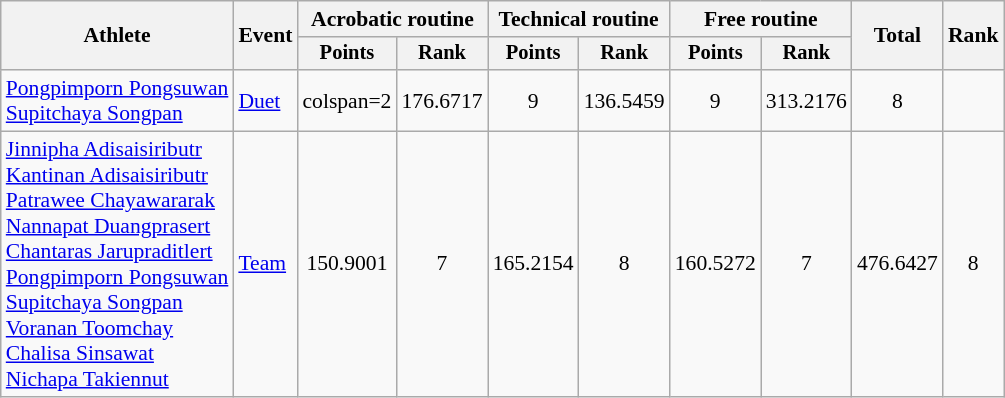<table class=wikitable style=font-size:90%;text-align:center>
<tr>
<th rowspan="2">Athlete</th>
<th rowspan="2">Event</th>
<th colspan="2">Acrobatic routine</th>
<th colspan="2">Technical routine</th>
<th colspan="2">Free routine</th>
<th rowspan="2">Total</th>
<th rowspan="2">Rank</th>
</tr>
<tr style="font-size:95%">
<th>Points</th>
<th>Rank</th>
<th>Points</th>
<th>Rank</th>
<th>Points</th>
<th>Rank</th>
</tr>
<tr>
<td align=left><a href='#'>Pongpimporn Pongsuwan</a><br><a href='#'>Supitchaya Songpan</a></td>
<td align=left><a href='#'>Duet</a></td>
<td>colspan=2 </td>
<td>176.6717</td>
<td>9</td>
<td>136.5459</td>
<td>9</td>
<td>313.2176</td>
<td>8</td>
</tr>
<tr>
<td align=left><a href='#'>Jinnipha Adisaisiributr</a><br><a href='#'>Kantinan Adisaisiributr</a><br><a href='#'>Patrawee Chayawararak</a><br><a href='#'>Nannapat Duangprasert</a><br><a href='#'>Chantaras Jarupraditlert</a><br><a href='#'>Pongpimporn Pongsuwan</a><br><a href='#'>Supitchaya Songpan</a><br><a href='#'>Voranan Toomchay</a><br><a href='#'>Chalisa Sinsawat</a><br><a href='#'>Nichapa Takiennut</a></td>
<td align=left><a href='#'>Team</a></td>
<td>150.9001</td>
<td>7</td>
<td>165.2154</td>
<td>8</td>
<td>160.5272</td>
<td>7</td>
<td>476.6427</td>
<td>8</td>
</tr>
</table>
